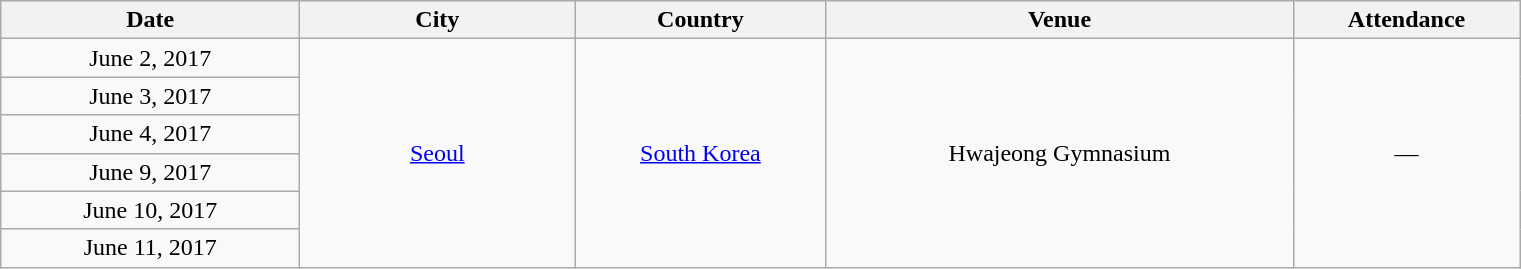<table class="wikitable" style="text-align:center;">
<tr>
<th scope="col" style="width:12em;">Date</th>
<th scope="col" style="width:11em;">City</th>
<th scope="col" style="width:10em;">Country</th>
<th scope="col" style="width:19em;">Venue</th>
<th scope="col" style="width:9em;">Attendance</th>
</tr>
<tr>
<td>June 2, 2017</td>
<td rowspan="6"><a href='#'>Seoul</a></td>
<td rowspan="6"><a href='#'>South Korea</a></td>
<td rowspan="6">Hwajeong Gymnasium</td>
<td rowspan="6">—</td>
</tr>
<tr>
<td>June 3, 2017</td>
</tr>
<tr>
<td>June 4, 2017</td>
</tr>
<tr>
<td>June 9, 2017</td>
</tr>
<tr>
<td>June 10, 2017</td>
</tr>
<tr>
<td>June 11, 2017</td>
</tr>
</table>
